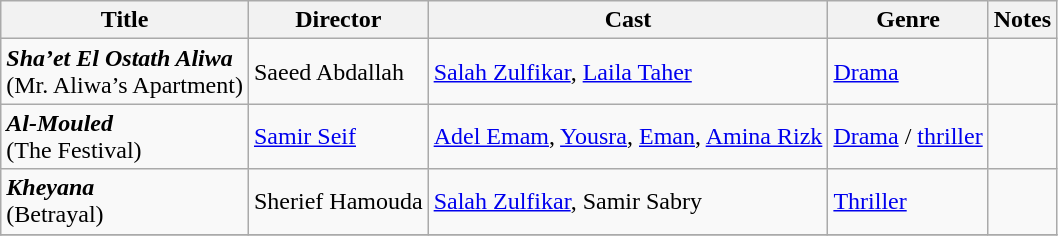<table class="wikitable">
<tr>
<th>Title</th>
<th>Director</th>
<th>Cast</th>
<th>Genre</th>
<th>Notes</th>
</tr>
<tr>
<td><strong><em>Sha’et El Ostath Aliwa</em></strong><br>(Mr. Aliwa’s Apartment)</td>
<td>Saeed Abdallah</td>
<td><a href='#'>Salah Zulfikar</a>, <a href='#'>Laila Taher</a></td>
<td><a href='#'>Drama</a></td>
<td></td>
</tr>
<tr>
<td><strong><em>Al-Mouled</em></strong><br>(The Festival)</td>
<td><a href='#'>Samir Seif</a></td>
<td><a href='#'>Adel Emam</a>, <a href='#'>Yousra</a>, <a href='#'>Eman</a>, <a href='#'>Amina Rizk</a></td>
<td><a href='#'>Drama</a> / <a href='#'>thriller</a></td>
<td></td>
</tr>
<tr>
<td><strong><em>Kheyana</em></strong><br>(Betrayal)</td>
<td>Sherief Hamouda</td>
<td><a href='#'>Salah Zulfikar</a>, Samir Sabry</td>
<td><a href='#'>Thriller</a></td>
<td></td>
</tr>
<tr>
</tr>
</table>
